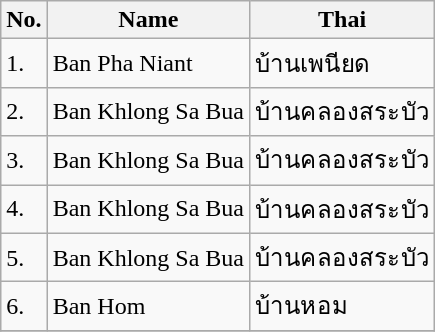<table class="wikitable sortable">
<tr>
<th>No.</th>
<th>Name</th>
<th>Thai</th>
</tr>
<tr>
<td>1.</td>
<td>Ban Pha Niant</td>
<td>บ้านเพนียด</td>
</tr>
<tr>
<td>2.</td>
<td>Ban Khlong Sa Bua</td>
<td>บ้านคลองสระบัว</td>
</tr>
<tr>
<td>3.</td>
<td>Ban Khlong Sa Bua</td>
<td>บ้านคลองสระบัว</td>
</tr>
<tr>
<td>4.</td>
<td>Ban Khlong Sa Bua</td>
<td>บ้านคลองสระบัว</td>
</tr>
<tr>
<td>5.</td>
<td>Ban Khlong Sa Bua</td>
<td>บ้านคลองสระบัว</td>
</tr>
<tr>
<td>6.</td>
<td>Ban Hom</td>
<td>บ้านหอม</td>
</tr>
<tr>
</tr>
</table>
